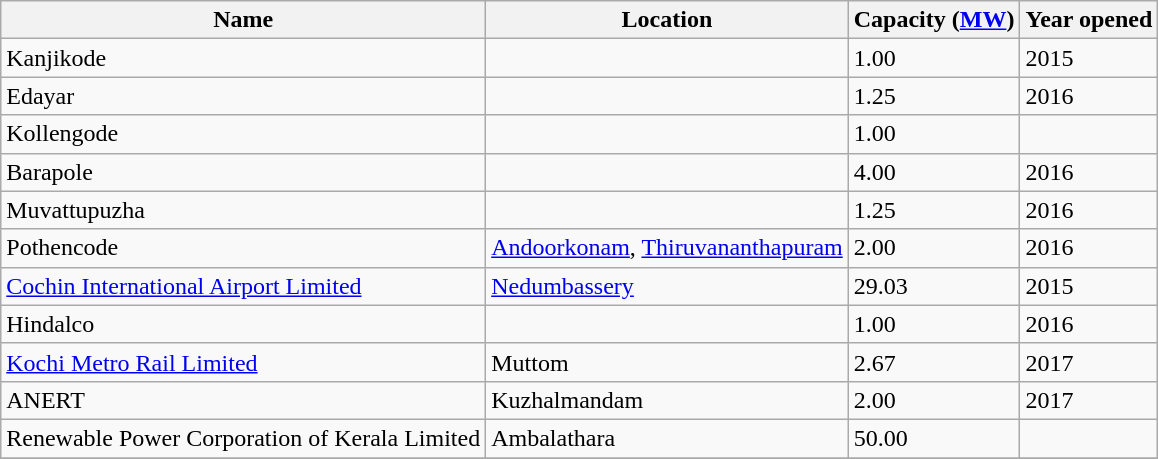<table class="wikitable sortable">
<tr>
<th>Name</th>
<th>Location</th>
<th>Capacity (<a href='#'>MW</a>)</th>
<th>Year opened</th>
</tr>
<tr>
<td>Kanjikode</td>
<td></td>
<td>1.00</td>
<td>2015</td>
</tr>
<tr>
<td>Edayar</td>
<td></td>
<td>1.25</td>
<td>2016</td>
</tr>
<tr>
<td>Kollengode</td>
<td></td>
<td>1.00</td>
<td></td>
</tr>
<tr>
<td>Barapole</td>
<td></td>
<td>4.00</td>
<td>2016</td>
</tr>
<tr>
<td>Muvattupuzha</td>
<td></td>
<td>1.25</td>
<td>2016</td>
</tr>
<tr>
<td>Pothencode</td>
<td><a href='#'>Andoorkonam</a>, <a href='#'>Thiruvananthapuram</a></td>
<td>2.00</td>
<td>2016</td>
</tr>
<tr>
<td><a href='#'>Cochin International Airport Limited</a></td>
<td><a href='#'>Nedumbassery</a></td>
<td>29.03</td>
<td>2015</td>
</tr>
<tr>
<td>Hindalco</td>
<td></td>
<td>1.00</td>
<td>2016</td>
</tr>
<tr>
<td><a href='#'>Kochi Metro Rail Limited</a></td>
<td>Muttom</td>
<td>2.67</td>
<td>2017</td>
</tr>
<tr>
<td>ANERT</td>
<td>Kuzhalmandam</td>
<td>2.00</td>
<td>2017</td>
</tr>
<tr>
<td>Renewable Power Corporation of Kerala Limited</td>
<td>Ambalathara</td>
<td>50.00</td>
<td></td>
</tr>
<tr>
</tr>
</table>
